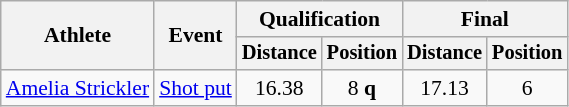<table class=wikitable style="font-size:90%">
<tr>
<th rowspan="2">Athlete</th>
<th rowspan="2">Event</th>
<th colspan="2">Qualification</th>
<th colspan="2">Final</th>
</tr>
<tr style="font-size:95%">
<th>Distance</th>
<th>Position</th>
<th>Distance</th>
<th>Position</th>
</tr>
<tr align=center>
<td align=left><a href='#'>Amelia Strickler</a></td>
<td align=left><a href='#'>Shot put</a></td>
<td>16.38</td>
<td>8 <strong>q</strong></td>
<td>17.13</td>
<td>6</td>
</tr>
</table>
